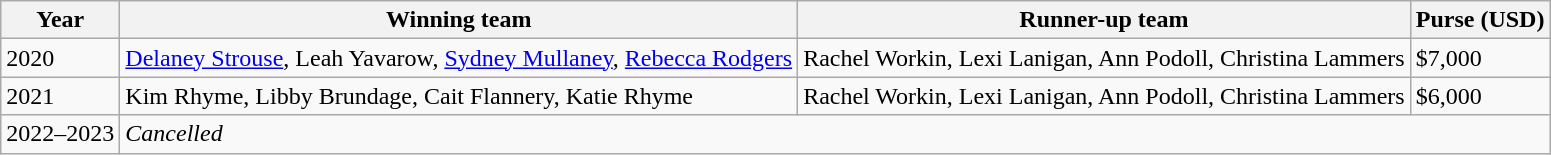<table class="wikitable">
<tr>
<th scope="col">Year</th>
<th scope="col">Winning team</th>
<th scope="col">Runner-up team</th>
<th scope="col">Purse (USD)</th>
</tr>
<tr>
<td>2020</td>
<td> <a href='#'>Delaney Strouse</a>, Leah Yavarow, <a href='#'>Sydney Mullaney</a>, <a href='#'>Rebecca Rodgers</a></td>
<td> Rachel Workin, Lexi Lanigan, Ann Podoll, Christina Lammers</td>
<td>$7,000</td>
</tr>
<tr>
<td>2021</td>
<td> Kim Rhyme, Libby Brundage, Cait Flannery, Katie Rhyme</td>
<td> Rachel Workin, Lexi Lanigan, Ann Podoll, Christina Lammers</td>
<td>$6,000</td>
</tr>
<tr>
<td>2022–2023</td>
<td colspan="3"><em>Cancelled</em></td>
</tr>
</table>
